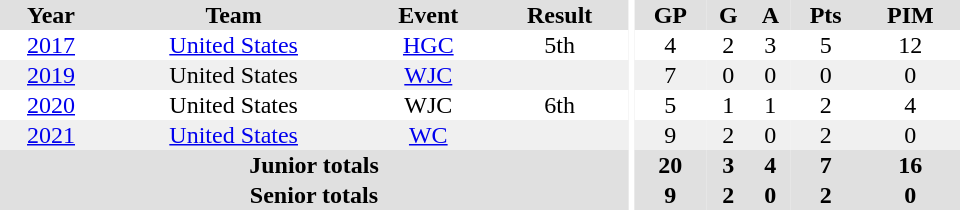<table border="0" cellpadding="1" cellspacing="0" ID="Table3" style="text-align:center; width:40em">
<tr bgcolor="#e0e0e0">
<th>Year</th>
<th>Team</th>
<th>Event</th>
<th>Result</th>
<th rowspan="99" bgcolor="#ffffff"></th>
<th>GP</th>
<th>G</th>
<th>A</th>
<th>Pts</th>
<th>PIM</th>
</tr>
<tr>
<td><a href='#'>2017</a></td>
<td><a href='#'>United States</a></td>
<td><a href='#'>HGC</a></td>
<td>5th</td>
<td>4</td>
<td>2</td>
<td>3</td>
<td>5</td>
<td>12</td>
</tr>
<tr bgcolor="#f0f0f0">
<td><a href='#'>2019</a></td>
<td>United States</td>
<td><a href='#'>WJC</a></td>
<td></td>
<td>7</td>
<td>0</td>
<td>0</td>
<td>0</td>
<td>0</td>
</tr>
<tr>
<td><a href='#'>2020</a></td>
<td>United States</td>
<td>WJC</td>
<td>6th</td>
<td>5</td>
<td>1</td>
<td>1</td>
<td>2</td>
<td>4</td>
</tr>
<tr bgcolor="#f0f0f0">
<td><a href='#'>2021</a></td>
<td><a href='#'>United States</a></td>
<td><a href='#'>WC</a></td>
<td></td>
<td>9</td>
<td>2</td>
<td>0</td>
<td>2</td>
<td>0</td>
</tr>
<tr bgcolor="#e0e0e0">
<th colspan="4">Junior totals</th>
<th>20</th>
<th>3</th>
<th>4</th>
<th>7</th>
<th>16</th>
</tr>
<tr bgcolor="#e0e0e0">
<th colspan="4">Senior totals</th>
<th>9</th>
<th>2</th>
<th>0</th>
<th>2</th>
<th>0</th>
</tr>
</table>
